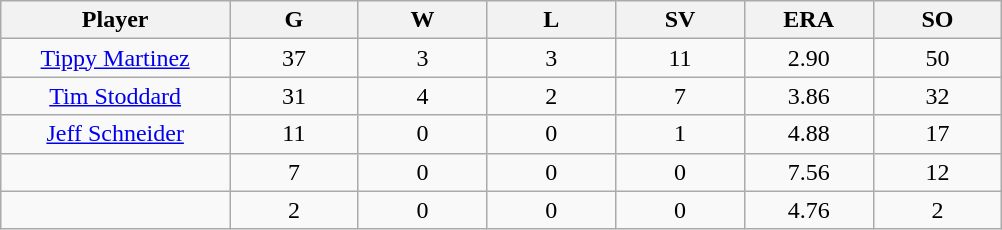<table class="wikitable sortable">
<tr>
<th bgcolor="#DDDDFF" width="16%">Player</th>
<th bgcolor="#DDDDFF" width="9%">G</th>
<th bgcolor="#DDDDFF" width="9%">W</th>
<th bgcolor="#DDDDFF" width="9%">L</th>
<th bgcolor="#DDDDFF" width="9%">SV</th>
<th bgcolor="#DDDDFF" width="9%">ERA</th>
<th bgcolor="#DDDDFF" width="9%">SO</th>
</tr>
<tr align="center">
<td><a href='#'>Tippy Martinez</a></td>
<td>37</td>
<td>3</td>
<td>3</td>
<td>11</td>
<td>2.90</td>
<td>50</td>
</tr>
<tr align=center>
<td><a href='#'>Tim Stoddard</a></td>
<td>31</td>
<td>4</td>
<td>2</td>
<td>7</td>
<td>3.86</td>
<td>32</td>
</tr>
<tr align=center>
<td><a href='#'>Jeff Schneider</a></td>
<td>11</td>
<td>0</td>
<td>0</td>
<td>1</td>
<td>4.88</td>
<td>17</td>
</tr>
<tr align=center>
<td></td>
<td>7</td>
<td>0</td>
<td>0</td>
<td>0</td>
<td>7.56</td>
<td>12</td>
</tr>
<tr align="center">
<td></td>
<td>2</td>
<td>0</td>
<td>0</td>
<td>0</td>
<td>4.76</td>
<td>2</td>
</tr>
</table>
